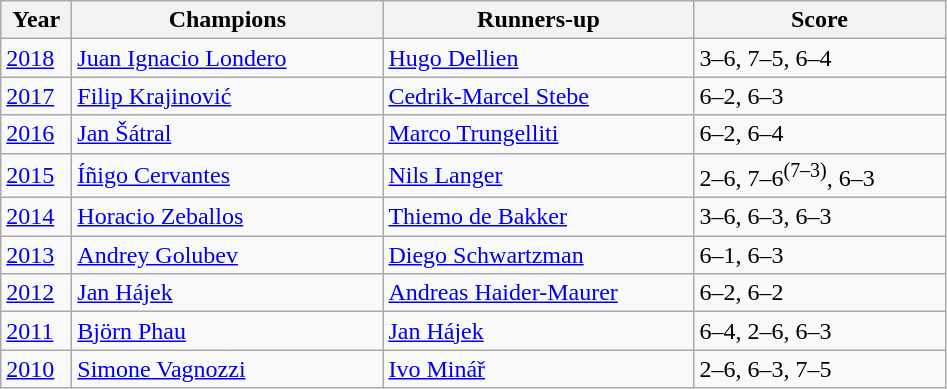<table class="wikitable">
<tr>
<th style="width:40px">Year</th>
<th style="width:200px">Champions</th>
<th style="width:200px">Runners-up</th>
<th style="width:160px" class="unsortable">Score</th>
</tr>
<tr>
<td><a href='#'>2018</a></td>
<td> <a href='#'>Juan Ignacio Londero</a></td>
<td> <a href='#'>Hugo Dellien</a></td>
<td>3–6, 7–5, 6–4</td>
</tr>
<tr>
<td><a href='#'>2017</a></td>
<td> <a href='#'>Filip Krajinović</a></td>
<td> <a href='#'>Cedrik-Marcel Stebe</a></td>
<td>6–2, 6–3</td>
</tr>
<tr>
<td><a href='#'>2016</a></td>
<td> <a href='#'>Jan Šátral</a></td>
<td> <a href='#'>Marco Trungelliti</a></td>
<td>6–2, 6–4</td>
</tr>
<tr>
<td><a href='#'>2015</a></td>
<td> <a href='#'>Íñigo Cervantes</a></td>
<td> <a href='#'>Nils Langer</a></td>
<td>2–6, 7–6<sup>(7–3)</sup>, 6–3</td>
</tr>
<tr>
<td><a href='#'>2014</a></td>
<td> <a href='#'>Horacio Zeballos</a></td>
<td> <a href='#'>Thiemo de Bakker</a></td>
<td>3–6, 6–3, 6–3</td>
</tr>
<tr>
<td><a href='#'>2013</a></td>
<td> <a href='#'>Andrey Golubev</a></td>
<td> <a href='#'>Diego Schwartzman</a></td>
<td>6–1, 6–3</td>
</tr>
<tr>
<td><a href='#'>2012</a></td>
<td> <a href='#'>Jan Hájek</a></td>
<td> <a href='#'>Andreas Haider-Maurer</a></td>
<td>6–2, 6–2</td>
</tr>
<tr>
<td><a href='#'>2011</a></td>
<td> <a href='#'>Björn Phau</a></td>
<td> <a href='#'>Jan Hájek</a></td>
<td>6–4, 2–6, 6–3</td>
</tr>
<tr>
<td><a href='#'>2010</a></td>
<td> <a href='#'>Simone Vagnozzi</a></td>
<td> <a href='#'>Ivo Minář</a></td>
<td>2–6, 6–3, 7–5</td>
</tr>
</table>
